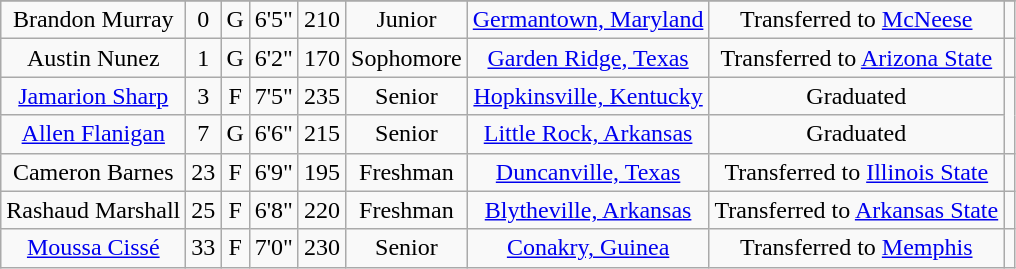<table class="wikitable sortable" style="text-align: center">
<tr align=center>
</tr>
<tr>
<td>Brandon Murray</td>
<td>0</td>
<td>G</td>
<td>6'5"</td>
<td>210</td>
<td>Junior</td>
<td><a href='#'>Germantown, Maryland</a></td>
<td>Transferred to <a href='#'>McNeese</a></td>
<td></td>
</tr>
<tr>
<td>Austin Nunez</td>
<td>1</td>
<td>G</td>
<td>6'2"</td>
<td>170</td>
<td>Sophomore</td>
<td><a href='#'>Garden Ridge, Texas</a></td>
<td>Transferred to <a href='#'>Arizona State</a></td>
<td></td>
</tr>
<tr>
<td><a href='#'>Jamarion Sharp</a></td>
<td>3</td>
<td>F</td>
<td>7'5"</td>
<td>235</td>
<td>Senior</td>
<td><a href='#'>Hopkinsville, Kentucky</a></td>
<td>Graduated</td>
</tr>
<tr>
<td><a href='#'>Allen Flanigan</a></td>
<td>7</td>
<td>G</td>
<td>6'6"</td>
<td>215</td>
<td>Senior</td>
<td><a href='#'>Little Rock, Arkansas</a></td>
<td>Graduated</td>
</tr>
<tr>
<td>Cameron Barnes</td>
<td>23</td>
<td>F</td>
<td>6'9"</td>
<td>195</td>
<td>Freshman</td>
<td><a href='#'>Duncanville, Texas</a></td>
<td>Transferred to <a href='#'>Illinois State</a></td>
<td></td>
</tr>
<tr>
<td>Rashaud Marshall</td>
<td>25</td>
<td>F</td>
<td>6'8"</td>
<td>220</td>
<td>Freshman</td>
<td><a href='#'>Blytheville, Arkansas</a></td>
<td>Transferred to <a href='#'>Arkansas State</a></td>
<td></td>
</tr>
<tr>
<td><a href='#'>Moussa Cissé</a></td>
<td>33</td>
<td>F</td>
<td>7'0"</td>
<td>230</td>
<td>Senior</td>
<td><a href='#'>Conakry, Guinea</a></td>
<td>Transferred to <a href='#'>Memphis</a></td>
<td></td>
</tr>
</table>
